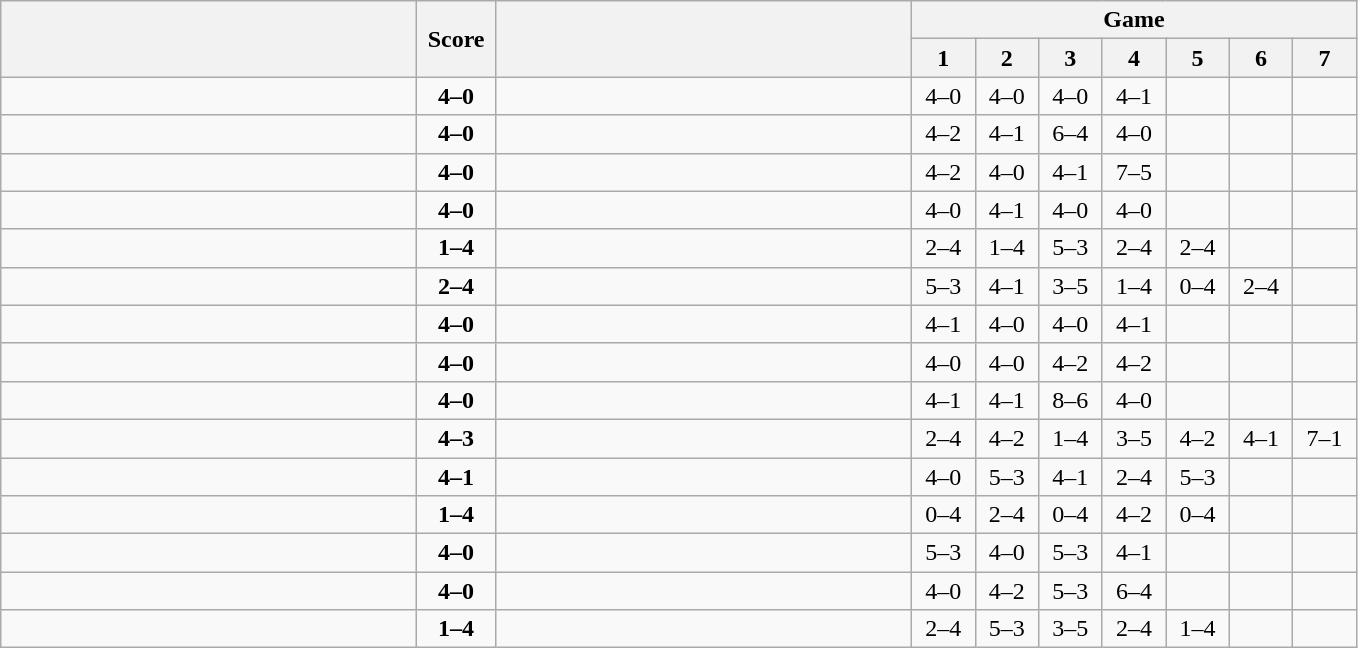<table class="wikitable" style="text-align: center;">
<tr>
<th rowspan=2 align="right" width="270"></th>
<th rowspan=2 width="45">Score</th>
<th rowspan=2 align="left" width="270"></th>
<th colspan=7>Game</th>
</tr>
<tr>
<th width="35">1</th>
<th width="35">2</th>
<th width="35">3</th>
<th width="35">4</th>
<th width="35">5</th>
<th width="35">6</th>
<th width="35">7</th>
</tr>
<tr>
<td align=left><strong></strong></td>
<td align=center><strong>4–0</strong></td>
<td align=left></td>
<td>4–0</td>
<td>4–0</td>
<td>4–0</td>
<td>4–1</td>
<td></td>
<td></td>
<td></td>
</tr>
<tr>
<td align=left><strong></strong></td>
<td align=center><strong>4–0</strong></td>
<td align=left></td>
<td>4–2</td>
<td>4–1</td>
<td>6–4</td>
<td>4–0</td>
<td></td>
<td></td>
<td></td>
</tr>
<tr>
<td align=left><strong></strong></td>
<td align=center><strong>4–0</strong></td>
<td align=left></td>
<td>4–2</td>
<td>4–0</td>
<td>4–1</td>
<td>7–5</td>
<td></td>
<td></td>
<td></td>
</tr>
<tr>
<td align=left><strong></strong></td>
<td align=center><strong>4–0</strong></td>
<td align=left></td>
<td>4–0</td>
<td>4–1</td>
<td>4–0</td>
<td>4–0</td>
<td></td>
<td></td>
<td></td>
</tr>
<tr>
<td align=left></td>
<td align=center><strong>1–4</strong></td>
<td align=left><strong></strong></td>
<td>2–4</td>
<td>1–4</td>
<td>5–3</td>
<td>2–4</td>
<td>2–4</td>
<td></td>
<td></td>
</tr>
<tr>
<td align=left></td>
<td align=center><strong>2–4</strong></td>
<td align=left><strong></strong></td>
<td>5–3</td>
<td>4–1</td>
<td>3–5</td>
<td>1–4</td>
<td>0–4</td>
<td>2–4</td>
<td></td>
</tr>
<tr>
<td align=left><strong></strong></td>
<td align=center><strong>4–0</strong></td>
<td align=left></td>
<td>4–1</td>
<td>4–0</td>
<td>4–0</td>
<td>4–1</td>
<td></td>
<td></td>
<td></td>
</tr>
<tr>
<td align=left><strong></strong></td>
<td align=center><strong>4–0</strong></td>
<td align=left></td>
<td>4–0</td>
<td>4–0</td>
<td>4–2</td>
<td>4–2</td>
<td></td>
<td></td>
<td></td>
</tr>
<tr>
<td align=left><strong></strong></td>
<td align=center><strong>4–0</strong></td>
<td align=left></td>
<td>4–1</td>
<td>4–1</td>
<td>8–6</td>
<td>4–0</td>
<td></td>
<td></td>
<td></td>
</tr>
<tr>
<td align=left><strong></strong></td>
<td align=center><strong>4–3</strong></td>
<td align=left></td>
<td>2–4</td>
<td>4–2</td>
<td>1–4</td>
<td>3–5</td>
<td>4–2</td>
<td>4–1</td>
<td>7–1</td>
</tr>
<tr>
<td align=left><strong></strong></td>
<td align=center><strong>4–1</strong></td>
<td align=left></td>
<td>4–0</td>
<td>5–3</td>
<td>4–1</td>
<td>2–4</td>
<td>5–3</td>
<td></td>
<td></td>
</tr>
<tr>
<td align=left></td>
<td align=center><strong>1–4</strong></td>
<td align=left><strong></strong></td>
<td>0–4</td>
<td>2–4</td>
<td>0–4</td>
<td>4–2</td>
<td>0–4</td>
<td></td>
<td></td>
</tr>
<tr>
<td align=left><strong></strong></td>
<td align=center><strong>4–0</strong></td>
<td align=left></td>
<td>5–3</td>
<td>4–0</td>
<td>5–3</td>
<td>4–1</td>
<td></td>
<td></td>
<td></td>
</tr>
<tr>
<td align=left><strong></strong></td>
<td align=center><strong>4–0</strong></td>
<td align=left></td>
<td>4–0</td>
<td>4–2</td>
<td>5–3</td>
<td>6–4</td>
<td></td>
<td></td>
<td></td>
</tr>
<tr>
<td align=left></td>
<td align=center><strong>1–4</strong></td>
<td align=left><strong></strong></td>
<td>2–4</td>
<td>5–3</td>
<td>3–5</td>
<td>2–4</td>
<td>1–4</td>
<td></td>
<td></td>
</tr>
</table>
